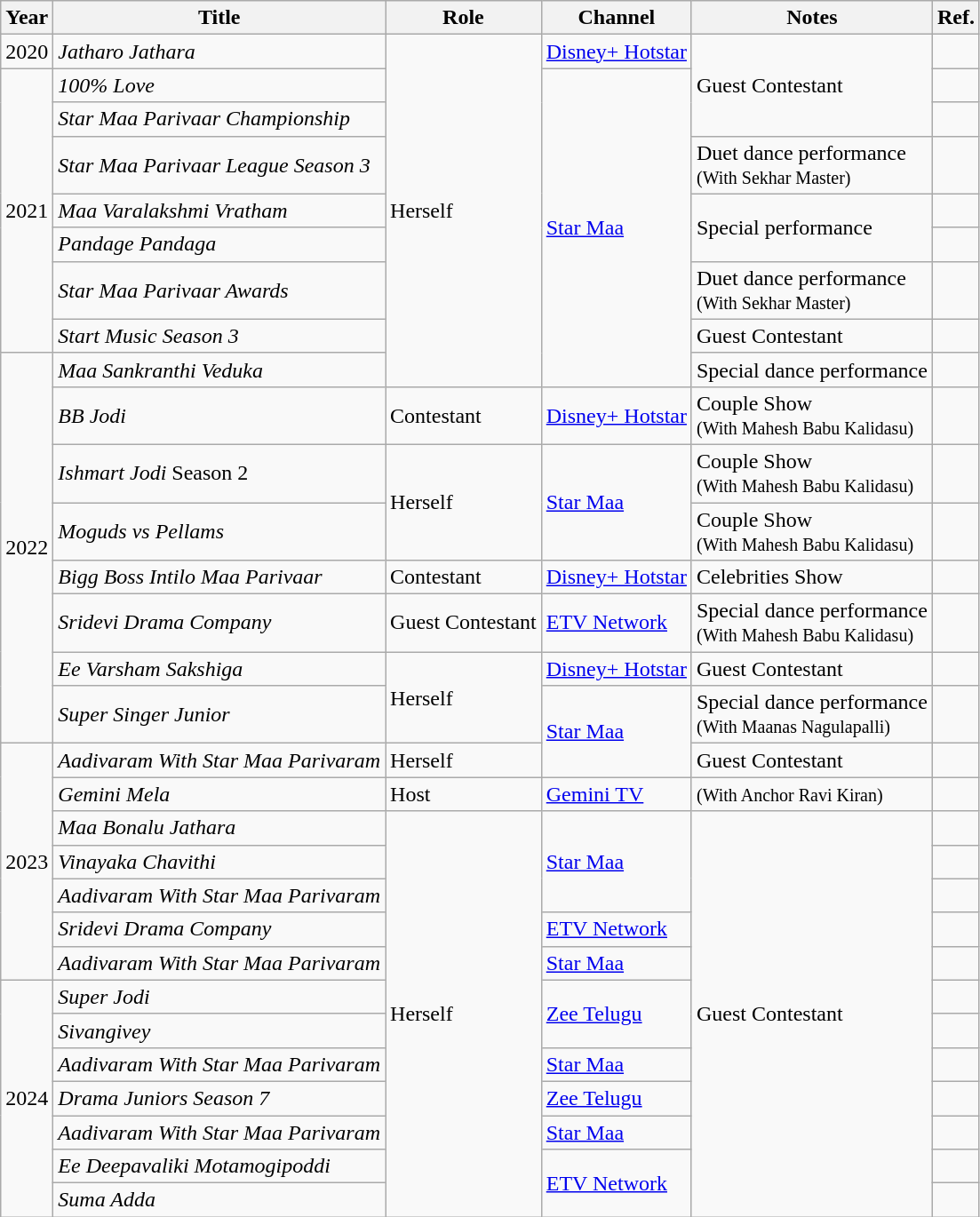<table class="wikitable sortable plainrowheaders">
<tr>
<th>Year</th>
<th>Title</th>
<th>Role</th>
<th>Channel</th>
<th>Notes</th>
<th>Ref.</th>
</tr>
<tr>
<td>2020</td>
<td><em>Jatharo Jathara</em></td>
<td rowspan="9">Herself</td>
<td><a href='#'>Disney+ Hotstar</a></td>
<td rowspan="3">Guest Contestant</td>
<td></td>
</tr>
<tr>
<td rowspan="7">2021</td>
<td><em>100% Love</em></td>
<td rowspan="8"><a href='#'>Star Maa</a></td>
<td></td>
</tr>
<tr>
<td><em>Star Maa Parivaar Championship</em></td>
<td></td>
</tr>
<tr>
<td><em>Star Maa Parivaar League Season 3</em></td>
<td>Duet dance performance <br> <small>(With Sekhar Master)</small></td>
<td></td>
</tr>
<tr>
<td><em>Maa Varalakshmi Vratham</em></td>
<td rowspan="2">Special performance</td>
<td></td>
</tr>
<tr>
<td><em>Pandage Pandaga</em></td>
<td></td>
</tr>
<tr>
<td><em>Star Maa Parivaar Awards</em></td>
<td>Duet dance performance <br> <small>(With Sekhar Master)</small></td>
<td></td>
</tr>
<tr>
<td><em>Start Music Season 3</em></td>
<td>Guest Contestant</td>
<td></td>
</tr>
<tr>
<td rowspan="8">2022</td>
<td><em>Maa Sankranthi Veduka</em></td>
<td>Special dance performance</td>
<td></td>
</tr>
<tr>
<td><em>BB Jodi</em></td>
<td>Contestant</td>
<td><a href='#'>Disney+ Hotstar</a></td>
<td>Couple Show <br> <small>(With Mahesh Babu Kalidasu)</small></td>
<td></td>
</tr>
<tr>
<td><em>Ishmart Jodi</em> Season 2</td>
<td rowspan="2">Herself</td>
<td rowspan="2"><a href='#'>Star Maa</a></td>
<td>Couple Show <br> <small>(With Mahesh Babu Kalidasu)</small></td>
<td></td>
</tr>
<tr>
<td><em>Moguds vs Pellams</em></td>
<td>Couple Show <br> <small>(With Mahesh Babu Kalidasu)</small></td>
<td></td>
</tr>
<tr>
<td><em>Bigg Boss Intilo Maa Parivaar</em></td>
<td>Contestant</td>
<td><a href='#'>Disney+ Hotstar</a></td>
<td>Celebrities Show</td>
<td></td>
</tr>
<tr>
<td><em>Sridevi Drama Company</em></td>
<td>Guest Contestant</td>
<td><a href='#'>ETV Network</a></td>
<td>Special dance performance <br> <small>(With Mahesh Babu Kalidasu)</small></td>
<td></td>
</tr>
<tr>
<td><em>Ee Varsham Sakshiga</em></td>
<td rowspan="2">Herself</td>
<td><a href='#'>Disney+ Hotstar</a></td>
<td>Guest Contestant</td>
<td></td>
</tr>
<tr>
<td><em>Super Singer Junior</em></td>
<td rowspan="2"><a href='#'>Star Maa</a></td>
<td>Special dance performance <br> <small>(With Maanas Nagulapalli)</small></td>
<td></td>
</tr>
<tr>
<td rowspan="7">2023</td>
<td><em>Aadivaram With Star Maa Parivaram</em></td>
<td>Herself</td>
<td>Guest Contestant</td>
<td></td>
</tr>
<tr>
<td><em>Gemini Mela</em></td>
<td>Host</td>
<td><a href='#'>Gemini TV</a></td>
<td><small>(With Anchor Ravi Kiran)</small></td>
<td></td>
</tr>
<tr>
<td><em>Maa Bonalu Jathara</em></td>
<td rowspan="12">Herself</td>
<td rowspan="3"><a href='#'>Star Maa</a></td>
<td rowspan="12">Guest Contestant</td>
<td></td>
</tr>
<tr>
<td><em>Vinayaka Chavithi</em></td>
<td></td>
</tr>
<tr>
<td><em>Aadivaram With Star Maa Parivaram</em></td>
<td></td>
</tr>
<tr>
<td><em>Sridevi Drama Company</em></td>
<td><a href='#'>ETV Network</a></td>
<td></td>
</tr>
<tr>
<td><em>Aadivaram With Star Maa Parivaram</em></td>
<td><a href='#'>Star Maa</a></td>
<td></td>
</tr>
<tr>
<td rowspan="7">2024</td>
<td><em>Super Jodi</em></td>
<td rowspan="2"><a href='#'>Zee Telugu</a></td>
<td></td>
</tr>
<tr>
<td><em>Sivangivey</em></td>
<td></td>
</tr>
<tr>
<td><em>Aadivaram With Star Maa Parivaram</em></td>
<td><a href='#'>Star Maa</a></td>
<td></td>
</tr>
<tr>
<td><em>Drama Juniors Season 7</em></td>
<td><a href='#'>Zee Telugu</a></td>
<td></td>
</tr>
<tr>
<td><em>Aadivaram With Star Maa Parivaram</em></td>
<td><a href='#'>Star Maa</a></td>
<td></td>
</tr>
<tr>
<td><em>Ee Deepavaliki Motamogipoddi</em></td>
<td rowspan="2"><a href='#'>ETV Network</a></td>
<td></td>
</tr>
<tr>
<td><em>Suma Adda</em></td>
<td></td>
</tr>
</table>
